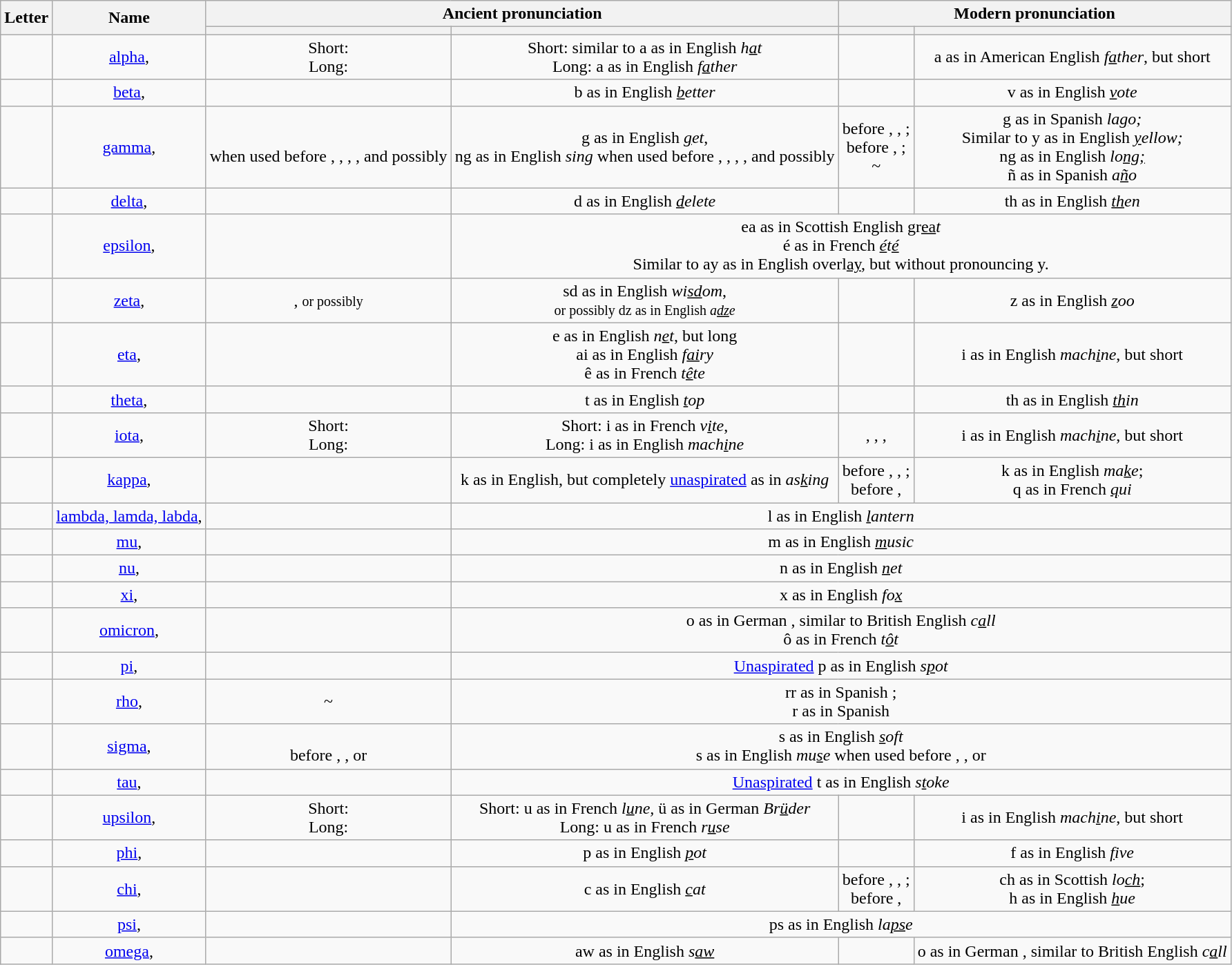<table cellspacing="0" cellpadding="10" style="text-align:center;">
<tr>
<td style="vertical-align:top;"><br><table class="wikitable">
<tr>
<th rowspan="2">Letter</th>
<th rowspan="2">Name</th>
<th colspan="2">Ancient pronunciation</th>
<th colspan="2">Modern pronunciation</th>
</tr>
<tr>
<th></th>
<th></th>
<th></th>
<th></th>
</tr>
<tr>
<td style="font-size:120%;"></td>
<td><a href='#'>alpha</a>, </td>
<td>Short: <br>Long: </td>
<td>Short: similar to a as in English <em>h<u>a</u>t</em><br>Long: a as in English <em>f<u>a</u>ther</em></td>
<td></td>
<td>a as in American English <em>f<u>a</u>ther</em>, but short</td>
</tr>
<tr>
<td style="font-size:120%;"></td>
<td><a href='#'>beta</a>, </td>
<td></td>
<td>b as in English <em><u>b</u>etter</em></td>
<td></td>
<td>v as in English <em><u>v</u>ote</em></td>
</tr>
<tr>
<td style="font-size:120%;"></td>
<td><a href='#'>gamma</a>, </td>
<td><br> when used before , , , , and possibly </td>
<td>g as in English <em><u>g</u>et</em>,<br>ng as in English <em>sing</em> when used before , , , , and possibly </td>
<td> before , , ;<br> before , ;<br> ~ </td>
<td>g as in Spanish <em>la<u>g</u>o;</em><br>Similar to y as in English <em><u>y</u>ellow;</em><br>ng as in English <em>lo<u>ng;</u></em><br>ñ as in Spanish <em>a<u>ñ</u>o</em></td>
</tr>
<tr>
<td style="font-size:120%;"></td>
<td><a href='#'>delta</a>, </td>
<td></td>
<td>d as in English <em><u>d</u>elete</em></td>
<td></td>
<td>th as in English <em><u>th</u>en</em></td>
</tr>
<tr>
<td style="font-size:120%;"></td>
<td><a href='#'>epsilon</a>, </td>
<td></td>
<td colspan="3">ea as in Scottish English gr<u>ea</u><em>t</em><br>é as in French <em><u>é</u>t<u>é</u></em><br>Similar to ay as in English overl<u>ay</u>, but without pronouncing y. </td>
</tr>
<tr>
<td style="font-size:120%;"></td>
<td><a href='#'>zeta</a>, </td>
<td>, <small>or possibly </small></td>
<td>sd as in English <em>wi<u>sd</u>om</em>,<br><small>or possibly dz as in English <em>a<u>dz</u>e</em></small></td>
<td></td>
<td>z as in English <em><u>z</u>oo</em></td>
</tr>
<tr>
<td style="font-size:120%;"></td>
<td><a href='#'>eta</a>, </td>
<td></td>
<td>e as in English <em>n<u>e</u>t</em>, but long<br>ai as in English <em>f<u>ai</u>ry</em><br>ê as in French <em>t<u>ê</u>te</em></td>
<td></td>
<td>i as in English <em>mach<u>i</u>ne</em>, but short</td>
</tr>
<tr>
<td style="font-size:120%;"></td>
<td><a href='#'>theta</a>, </td>
<td></td>
<td>t as in English <em><u>t</u>op</em></td>
<td></td>
<td>th as in English <em><u>th</u>in</em></td>
</tr>
<tr>
<td style="font-size:120%;"></td>
<td><a href='#'>iota</a>, </td>
<td>Short: <br>Long: </td>
<td>Short: i as in French <em>v<u>i</u>te</em>,<br>Long: i as in English <em>mach<u>i</u>ne</em></td>
<td>, , , </td>
<td>i as in English <em>mach<u>i</u>ne</em>, but short</td>
</tr>
<tr>
<td style="font-size:120%;"></td>
<td><a href='#'>kappa</a>, </td>
<td></td>
<td>k as in English, but completely <a href='#'>unaspirated</a> as in <em>as<u>k</u>ing</em></td>
<td> before , , ;<br> before , </td>
<td>k as in English <em>ma<u>k</u>e</em>;<br>q as in French <em><u>q</u>ui</em></td>
</tr>
<tr>
<td style="font-size:120%;"></td>
<td><a href='#'>lambda, lamda, labda</a>, </td>
<td></td>
<td colspan="3">l as in English <em><u>l</u>antern</em></td>
</tr>
<tr>
<td style="font-size:120%;"></td>
<td><a href='#'>mu</a>, </td>
<td></td>
<td colspan="3">m as in English <em><u>m</u>usic</em></td>
</tr>
<tr>
<td style="font-size:120%;"></td>
<td><a href='#'>nu</a>, </td>
<td></td>
<td colspan="3">n as in English <em><u>n</u>et</em></td>
</tr>
<tr>
<td style="font-size:120%;"></td>
<td><a href='#'>xi</a>, </td>
<td></td>
<td colspan="3">x as in English <em>fo<u>x</u></em></td>
</tr>
<tr>
<td style="font-size:120%;"></td>
<td><a href='#'>omicron</a>, </td>
<td></td>
<td colspan="3">o as in German , similar to British English <em>c<u>a</u>ll</em><br>ô as in French <em>t<u>ô</u>t</em></td>
</tr>
<tr>
<td style="font-size:120%;"></td>
<td><a href='#'>pi</a>, </td>
<td></td>
<td colspan="3"><a href='#'>Unaspirated</a> p as in English <em>s<u>p</u>ot</em></td>
</tr>
<tr>
<td style="font-size:120%;"></td>
<td><a href='#'>rho</a>, </td>
<td> ~ </td>
<td colspan="3">rr as in Spanish ;<br>r as in Spanish </td>
</tr>
<tr>
<td style="font-size:120%;"></td>
<td><a href='#'>sigma</a>, </td>
<td><br> before , , or </td>
<td colspan="3">s as in English <em><u>s</u>oft</em><br> s as in English <em>mu<u>s</u>e</em> when used before , , or </td>
</tr>
<tr>
<td style="font-size:120%;"></td>
<td><a href='#'>tau</a>, </td>
<td></td>
<td colspan="3"><a href='#'>Unaspirated</a> t as in English <em>s<u>t</u>oke</em></td>
</tr>
<tr>
<td style="font-size:120%;"></td>
<td><a href='#'>upsilon</a>, </td>
<td>Short: <br>Long: </td>
<td>Short: u as in French <em>l<u>u</u>ne,</em> ü as in German <em>Br<u>ü</u>der</em><br>Long: u as in French <em>r<u>u</u>se</em></td>
<td></td>
<td>i as in English <em>mach<u>i</u>ne</em>, but short</td>
</tr>
<tr>
<td style="font-size:120%;"></td>
<td><a href='#'>phi</a>, </td>
<td></td>
<td>p as in English <em><u>p</u>ot</em></td>
<td></td>
<td>f as in English <em><u>f</u>ive</em></td>
</tr>
<tr>
<td style="font-size:120%;"></td>
<td><a href='#'>chi</a>, </td>
<td></td>
<td>c as in English <em><u>c</u>at</em></td>
<td> before , , ;<br> before , </td>
<td>ch as in Scottish <em>lo<u>ch</u></em>;<br>h as in English <em><u>h</u>ue</em></td>
</tr>
<tr>
<td style="font-size:120%;"></td>
<td><a href='#'>psi</a>, </td>
<td></td>
<td colspan="3">ps as in English <em>la<u>ps</u>e</em></td>
</tr>
<tr>
<td style="font-size:120%;"></td>
<td><a href='#'>omega</a>, </td>
<td></td>
<td>aw as in English <em>s<u>aw</u></em></td>
<td></td>
<td>o as in German , similar to British English <em>c<u>a</u>ll</em></td>
</tr>
</table>
</td>
</tr>
</table>
